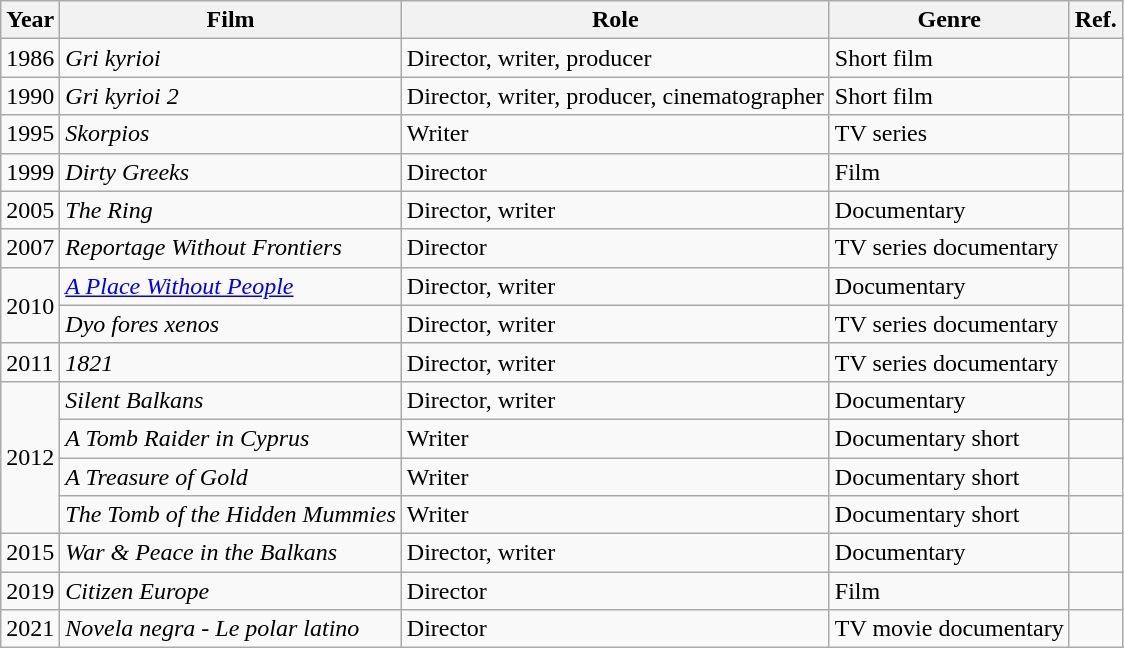<table class="wikitable">
<tr>
<th>Year</th>
<th>Film</th>
<th>Role</th>
<th>Genre</th>
<th>Ref.</th>
</tr>
<tr>
<td>1986</td>
<td><em>Gri kyrioi</em></td>
<td>Director, writer, producer</td>
<td>Short film</td>
<td></td>
</tr>
<tr>
<td>1990</td>
<td><em>Gri kyrioi 2</em></td>
<td>Director, writer, producer, cinematographer</td>
<td>Short film</td>
<td></td>
</tr>
<tr>
<td>1995</td>
<td><em>Skorpios</em></td>
<td>Writer</td>
<td>TV series</td>
<td></td>
</tr>
<tr>
<td>1999</td>
<td><em>Dirty Greeks</em></td>
<td>Director</td>
<td>Film</td>
<td></td>
</tr>
<tr>
<td>2005</td>
<td><em>The Ring</em></td>
<td>Director, writer</td>
<td>Documentary</td>
<td></td>
</tr>
<tr>
<td>2007</td>
<td><em>Reportage Without Frontiers</em></td>
<td>Director</td>
<td>TV series documentary</td>
<td></td>
</tr>
<tr>
<td rowspan="2">2010</td>
<td><em><a href='#'>A Place Without People</a></em></td>
<td>Director, writer</td>
<td>Documentary</td>
<td></td>
</tr>
<tr>
<td><em>Dyo fores xenos</em></td>
<td>Director, writer</td>
<td>TV series documentary</td>
<td></td>
</tr>
<tr>
<td>2011</td>
<td><em>1821</em></td>
<td>Director, writer</td>
<td>TV series documentary</td>
<td></td>
</tr>
<tr>
<td rowspan="4">2012</td>
<td><em>Silent Balkans</em></td>
<td>Director, writer</td>
<td>Documentary</td>
<td></td>
</tr>
<tr>
<td><em>A Tomb Raider in Cyprus</em></td>
<td>Writer</td>
<td>Documentary short</td>
<td></td>
</tr>
<tr>
<td><em>A Treasure of Gold</em></td>
<td>Writer</td>
<td>Documentary short</td>
<td></td>
</tr>
<tr>
<td><em>The Tomb of the Hidden Mummies</em></td>
<td>Writer</td>
<td>Documentary short</td>
<td></td>
</tr>
<tr>
<td>2015</td>
<td><em>War & Peace in the Balkans</em></td>
<td>Director, writer</td>
<td>Documentary</td>
<td></td>
</tr>
<tr>
<td>2019</td>
<td><em>Citizen Europe</em></td>
<td>Director</td>
<td>Film</td>
<td></td>
</tr>
<tr>
<td>2021</td>
<td><em>Novela negra - Le polar latino</em></td>
<td>Director</td>
<td>TV movie documentary</td>
<td></td>
</tr>
</table>
